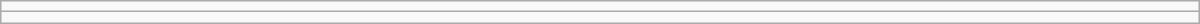<table class="wikitable collapsible uncollapsed" style="border:1px #aaa solid; width:50em; margin:0.2em auto">
<tr>
<td></td>
</tr>
<tr>
<td></td>
</tr>
</table>
